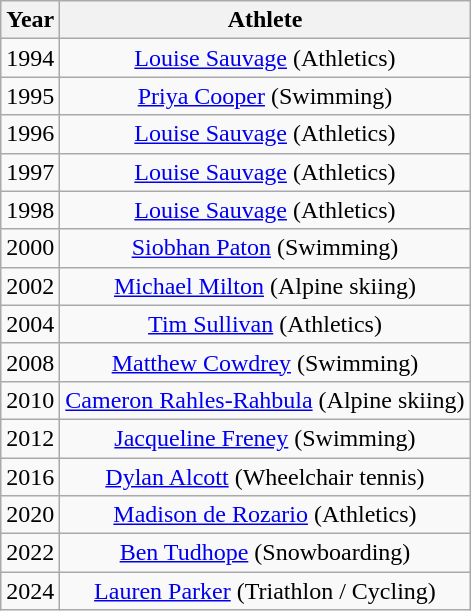<table class="wikitable" style="text-align:center">
<tr>
<th>Year</th>
<th>Athlete</th>
</tr>
<tr align="center">
<td>1994</td>
<td><a href='#'>Louise Sauvage</a> (Athletics)</td>
</tr>
<tr align="center">
<td>1995</td>
<td><a href='#'>Priya Cooper</a> (Swimming)</td>
</tr>
<tr align="center">
<td>1996</td>
<td><a href='#'>Louise Sauvage</a> (Athletics)</td>
</tr>
<tr align="center">
<td>1997</td>
<td><a href='#'>Louise Sauvage</a> (Athletics)</td>
</tr>
<tr align="center">
<td>1998</td>
<td><a href='#'>Louise Sauvage</a> (Athletics)</td>
</tr>
<tr align="center">
<td>2000</td>
<td><a href='#'>Siobhan Paton</a> (Swimming)</td>
</tr>
<tr align="center">
<td>2002</td>
<td><a href='#'>Michael Milton</a> (Alpine skiing)</td>
</tr>
<tr align="center">
<td>2004</td>
<td><a href='#'>Tim Sullivan</a> (Athletics)</td>
</tr>
<tr align="center">
<td>2008</td>
<td><a href='#'>Matthew Cowdrey</a> (Swimming)</td>
</tr>
<tr align="center">
<td>2010</td>
<td><a href='#'>Cameron Rahles-Rahbula</a> (Alpine skiing)</td>
</tr>
<tr align="center">
<td>2012</td>
<td><a href='#'>Jacqueline Freney</a> (Swimming)</td>
</tr>
<tr align="center">
<td>2016</td>
<td><a href='#'>Dylan Alcott</a> (Wheelchair tennis) </td>
</tr>
<tr>
<td>2020</td>
<td><a href='#'>Madison de Rozario</a> (Athletics)</td>
</tr>
<tr>
<td>2022</td>
<td><a href='#'>Ben Tudhope</a> (Snowboarding) </td>
</tr>
<tr>
<td>2024</td>
<td><a href='#'>Lauren Parker</a> (Triathlon / Cycling) </td>
</tr>
</table>
